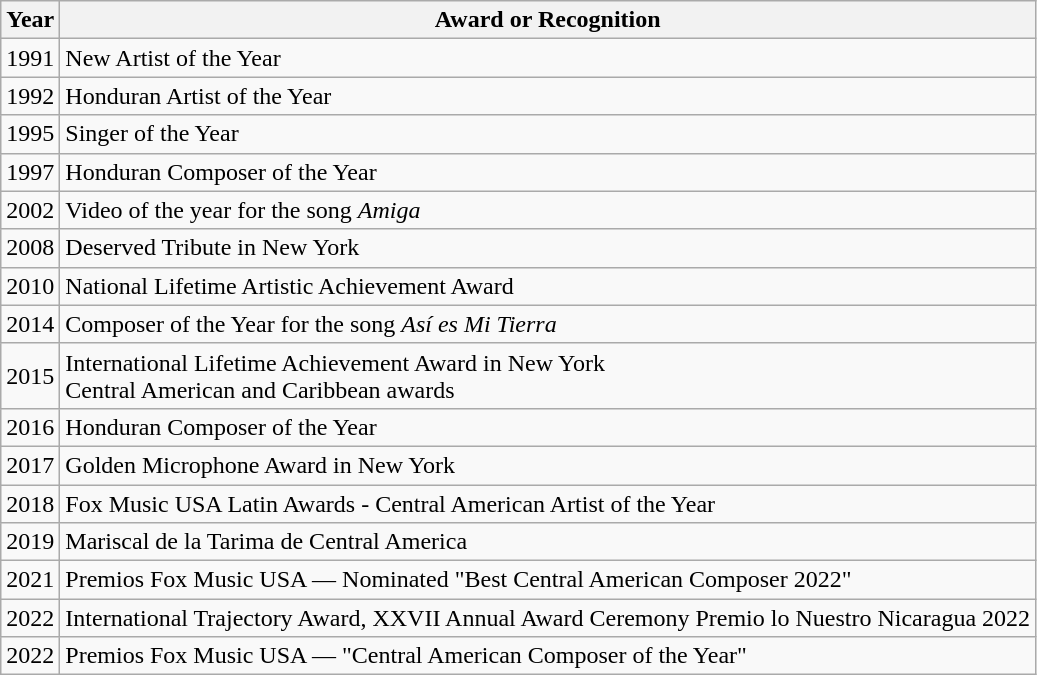<table class="wikitable">
<tr>
<th>Year</th>
<th>Award or Recognition</th>
</tr>
<tr>
<td>1991</td>
<td>New Artist of the Year</td>
</tr>
<tr>
<td>1992</td>
<td>Honduran Artist of the Year</td>
</tr>
<tr>
<td>1995</td>
<td>Singer of the Year</td>
</tr>
<tr>
<td>1997</td>
<td>Honduran Composer of the Year</td>
</tr>
<tr>
<td>2002</td>
<td>Video of the year for the song <em>Amiga</em></td>
</tr>
<tr>
<td>2008</td>
<td>Deserved Tribute in New York</td>
</tr>
<tr>
<td>2010</td>
<td>National Lifetime Artistic Achievement Award</td>
</tr>
<tr>
<td>2014</td>
<td>Composer of the Year for the song <em>Así es Mi Tierra</em></td>
</tr>
<tr>
<td>2015</td>
<td>International Lifetime Achievement Award in New York<br>Central American and Caribbean awards</td>
</tr>
<tr>
<td>2016</td>
<td>Honduran Composer of the Year</td>
</tr>
<tr>
<td>2017</td>
<td>Golden Microphone Award in New York</td>
</tr>
<tr>
<td>2018</td>
<td>Fox Music USA Latin Awards - Central American Artist of the Year </td>
</tr>
<tr>
<td>2019</td>
<td>Mariscal de la Tarima de Central America</td>
</tr>
<tr>
<td>2021</td>
<td>Premios Fox Music USA — Nominated "Best Central American Composer 2022"</td>
</tr>
<tr>
<td>2022</td>
<td>International Trajectory Award, XXVII Annual Award Ceremony Premio lo Nuestro Nicaragua 2022</td>
</tr>
<tr>
<td>2022</td>
<td>Premios Fox Music USA — "Central American Composer of the Year"</td>
</tr>
</table>
